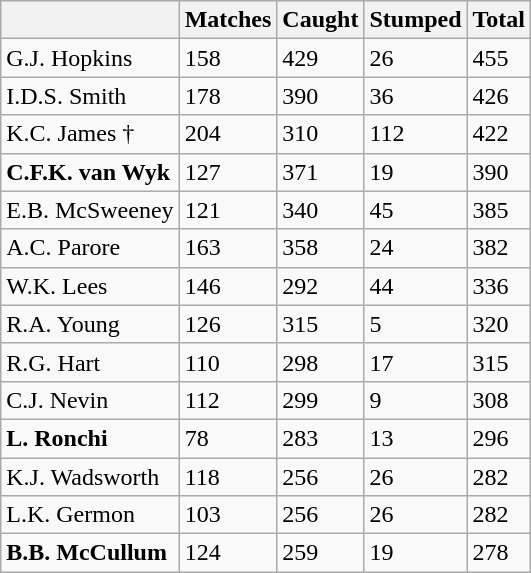<table class="wikitable">
<tr>
<th></th>
<th>Matches</th>
<th>Caught</th>
<th>Stumped</th>
<th>Total</th>
</tr>
<tr>
<td>G.J. Hopkins</td>
<td>158</td>
<td>429</td>
<td>26</td>
<td>455</td>
</tr>
<tr>
<td>I.D.S. Smith</td>
<td>178</td>
<td>390</td>
<td>36</td>
<td>426</td>
</tr>
<tr>
<td>K.C. James †</td>
<td>204</td>
<td>310</td>
<td>112</td>
<td>422</td>
</tr>
<tr>
<td><strong>C.F.K. van Wyk</strong></td>
<td>127</td>
<td>371</td>
<td>19</td>
<td>390</td>
</tr>
<tr>
<td>E.B. McSweeney</td>
<td>121</td>
<td>340</td>
<td>45</td>
<td>385</td>
</tr>
<tr>
<td>A.C. Parore</td>
<td>163</td>
<td>358</td>
<td>24</td>
<td>382</td>
</tr>
<tr>
<td>W.K. Lees</td>
<td>146</td>
<td>292</td>
<td>44</td>
<td>336</td>
</tr>
<tr>
<td>R.A. Young</td>
<td>126</td>
<td>315</td>
<td>5</td>
<td>320</td>
</tr>
<tr>
<td>R.G. Hart</td>
<td>110</td>
<td>298</td>
<td>17</td>
<td>315</td>
</tr>
<tr>
<td>C.J. Nevin</td>
<td>112</td>
<td>299</td>
<td>9</td>
<td>308</td>
</tr>
<tr>
<td><strong>L. Ronchi</strong></td>
<td>78</td>
<td>283</td>
<td>13</td>
<td>296</td>
</tr>
<tr>
<td>K.J. Wadsworth</td>
<td>118</td>
<td>256</td>
<td>26</td>
<td>282</td>
</tr>
<tr>
<td>L.K. Germon</td>
<td>103</td>
<td>256</td>
<td>26</td>
<td>282</td>
</tr>
<tr>
<td><strong>B.B. McCullum</strong></td>
<td>124</td>
<td>259</td>
<td>19</td>
<td>278</td>
</tr>
</table>
